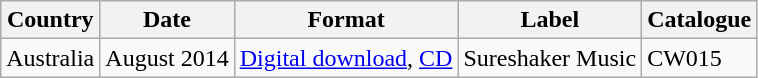<table class="wikitable">
<tr>
<th>Country</th>
<th>Date</th>
<th>Format</th>
<th>Label</th>
<th>Catalogue</th>
</tr>
<tr>
<td>Australia</td>
<td>August 2014</td>
<td><a href='#'>Digital download</a>, <a href='#'>CD</a></td>
<td>Sureshaker Music</td>
<td>CW015</td>
</tr>
</table>
